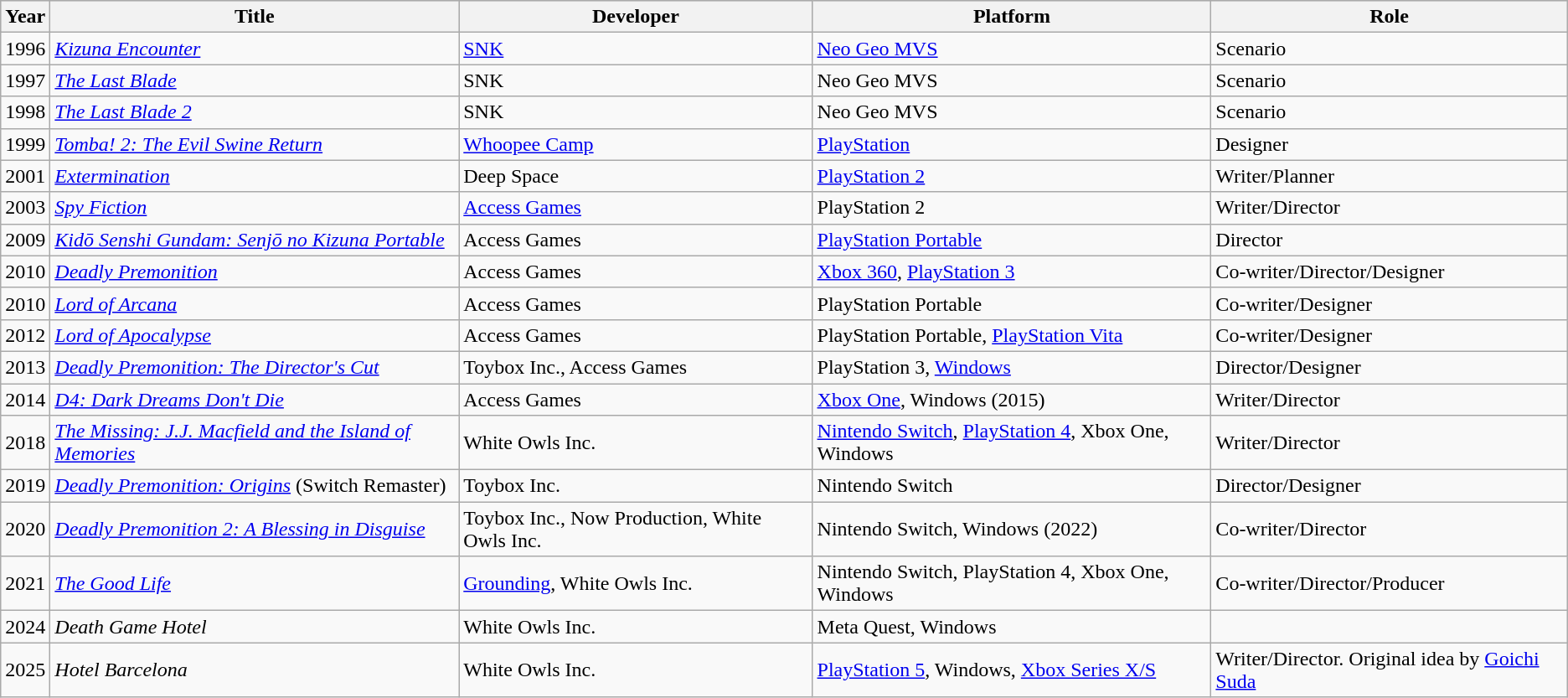<table class="wikitable sortable" border="1">
<tr bgcolor="#CCCCCC">
<th>Year</th>
<th>Title</th>
<th>Developer</th>
<th>Platform</th>
<th>Role</th>
</tr>
<tr>
<td>1996</td>
<td><em><a href='#'>Kizuna Encounter</a></em></td>
<td><a href='#'>SNK</a></td>
<td><a href='#'>Neo Geo MVS</a></td>
<td>Scenario</td>
</tr>
<tr>
<td>1997</td>
<td><em><a href='#'>The Last Blade</a></em></td>
<td>SNK</td>
<td>Neo Geo MVS</td>
<td>Scenario</td>
</tr>
<tr>
<td>1998</td>
<td><em><a href='#'>The Last Blade 2</a></em></td>
<td>SNK</td>
<td>Neo Geo MVS</td>
<td>Scenario</td>
</tr>
<tr>
<td>1999</td>
<td><em><a href='#'>Tomba! 2: The Evil Swine Return</a></em></td>
<td><a href='#'>Whoopee Camp</a></td>
<td><a href='#'>PlayStation</a></td>
<td>Designer</td>
</tr>
<tr>
<td>2001</td>
<td><em><a href='#'>Extermination</a></em></td>
<td>Deep Space</td>
<td><a href='#'>PlayStation 2</a></td>
<td>Writer/Planner</td>
</tr>
<tr>
<td>2003</td>
<td><em><a href='#'>Spy Fiction</a></em></td>
<td><a href='#'>Access Games</a></td>
<td>PlayStation 2</td>
<td>Writer/Director</td>
</tr>
<tr>
<td>2009</td>
<td><em><a href='#'>Kidō Senshi Gundam: Senjō no Kizuna Portable</a></em></td>
<td>Access Games</td>
<td><a href='#'>PlayStation Portable</a></td>
<td>Director</td>
</tr>
<tr>
<td>2010</td>
<td><em><a href='#'>Deadly Premonition</a></em></td>
<td>Access Games</td>
<td><a href='#'>Xbox 360</a>, <a href='#'>PlayStation 3</a></td>
<td>Co-writer/Director/Designer</td>
</tr>
<tr>
<td>2010</td>
<td><em><a href='#'>Lord of Arcana</a></em></td>
<td>Access Games</td>
<td>PlayStation Portable</td>
<td>Co-writer/Designer</td>
</tr>
<tr>
<td>2012</td>
<td><em><a href='#'>Lord of Apocalypse</a></em></td>
<td>Access Games</td>
<td>PlayStation Portable, <a href='#'>PlayStation Vita</a></td>
<td>Co-writer/Designer</td>
</tr>
<tr>
<td>2013</td>
<td><em><a href='#'>Deadly Premonition: The Director's Cut</a></em></td>
<td>Toybox Inc., Access Games</td>
<td>PlayStation 3, <a href='#'>Windows</a></td>
<td>Director/Designer</td>
</tr>
<tr>
<td>2014</td>
<td><em><a href='#'>D4: Dark Dreams Don't Die</a></em></td>
<td>Access Games</td>
<td><a href='#'>Xbox One</a>, Windows (2015)</td>
<td>Writer/Director</td>
</tr>
<tr>
<td>2018</td>
<td><em><a href='#'>The Missing: J.J. Macfield and the Island of Memories</a></em></td>
<td>White Owls Inc.</td>
<td><a href='#'>Nintendo Switch</a>, <a href='#'>PlayStation 4</a>, Xbox One, Windows</td>
<td>Writer/Director</td>
</tr>
<tr>
<td>2019</td>
<td><em><a href='#'>Deadly Premonition: Origins</a></em> (Switch Remaster)</td>
<td>Toybox Inc.</td>
<td>Nintendo Switch</td>
<td>Director/Designer</td>
</tr>
<tr>
<td>2020</td>
<td><em><a href='#'>Deadly Premonition 2: A Blessing in Disguise</a></em></td>
<td>Toybox Inc., Now Production, White Owls Inc.</td>
<td>Nintendo Switch, Windows (2022)</td>
<td>Co-writer/Director</td>
</tr>
<tr>
<td>2021</td>
<td><em><a href='#'>The Good Life</a></em></td>
<td><a href='#'>Grounding</a>, White Owls Inc.</td>
<td>Nintendo Switch, PlayStation 4, Xbox One, Windows</td>
<td>Co-writer/Director/Producer</td>
</tr>
<tr>
<td>2024</td>
<td><em>Death Game Hotel</em></td>
<td>White Owls Inc.</td>
<td>Meta Quest, Windows</td>
<td></td>
</tr>
<tr>
<td>2025</td>
<td><em>Hotel Barcelona</em></td>
<td>White Owls Inc.</td>
<td><a href='#'>PlayStation 5</a>, Windows, <a href='#'>Xbox Series X/S</a></td>
<td>Writer/Director. Original idea by <a href='#'>Goichi Suda</a></td>
</tr>
</table>
